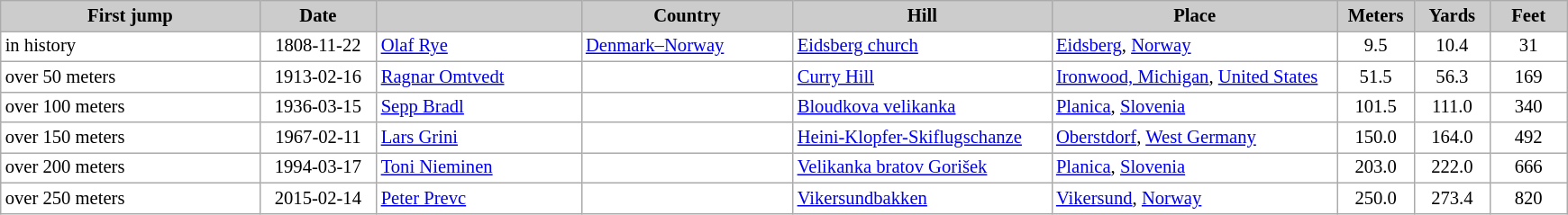<table class="wikitable plainrowheaders" style="background:#fff; font-size:86%; line-height:16px; border:grey solid 1px; border-collapse:collapse;">
<tr style="background:#ccc; text-align:center;">
<th style="background-color: #ccc;" width=185>First jump</th>
<th style="background-color: #ccc;" width=80>Date</th>
<th style="background-color: #ccc;" width=145></th>
<th style="background-color: #ccc;" width=150>Country</th>
<th style="background-color: #ccc;" width=185>Hill</th>
<th style="background-color: #ccc;" width=205>Place</th>
<th style="background-color: #ccc;" width=50>Meters</th>
<th style="background-color: #ccc;" width=50>Yards</th>
<th style="background-color: #ccc;" width=50>Feet</th>
</tr>
<tr>
<td>in history</td>
<td align=center>1808-11-22</td>
<td><a href='#'>Olaf Rye</a></td>
<td> <a href='#'>Denmark–Norway</a></td>
<td><a href='#'>Eidsberg church</a></td>
<td><a href='#'>Eidsberg</a>, <a href='#'>Norway</a></td>
<td align=center>9.5</td>
<td align=center>10.4</td>
<td align=center>31</td>
</tr>
<tr>
<td>over 50 meters</td>
<td align=center>1913-02-16</td>
<td><a href='#'>Ragnar Omtvedt</a></td>
<td></td>
<td><a href='#'>Curry Hill</a></td>
<td><a href='#'>Ironwood, Michigan</a>, <a href='#'>United States</a></td>
<td align=center>51.5</td>
<td align=center>56.3</td>
<td align=center>169</td>
</tr>
<tr>
<td>over 100 meters</td>
<td align=center>1936-03-15</td>
<td><a href='#'>Sepp Bradl</a></td>
<td></td>
<td><a href='#'>Bloudkova velikanka</a></td>
<td><a href='#'>Planica</a>, <a href='#'>Slovenia</a></td>
<td align=center>101.5</td>
<td align=center>111.0</td>
<td align=center>340</td>
</tr>
<tr>
<td>over 150 meters</td>
<td align=center>1967-02-11</td>
<td><a href='#'>Lars Grini</a></td>
<td></td>
<td><a href='#'>Heini-Klopfer-Skiflugschanze</a></td>
<td><a href='#'>Oberstdorf</a>, <a href='#'>West Germany</a></td>
<td align=center>150.0</td>
<td align=center>164.0</td>
<td align=center>492</td>
</tr>
<tr>
<td>over 200 meters</td>
<td align=center>1994-03-17</td>
<td><a href='#'>Toni Nieminen</a></td>
<td></td>
<td><a href='#'>Velikanka bratov Gorišek</a></td>
<td><a href='#'>Planica</a>, <a href='#'>Slovenia</a></td>
<td align=center>203.0</td>
<td align=center>222.0</td>
<td align=center>666</td>
</tr>
<tr>
<td>over 250 meters</td>
<td align=center>2015-02-14</td>
<td><a href='#'>Peter Prevc</a></td>
<td></td>
<td><a href='#'>Vikersundbakken</a></td>
<td><a href='#'>Vikersund</a>, <a href='#'>Norway</a></td>
<td align=center>250.0</td>
<td align=center>273.4</td>
<td align=center>820</td>
</tr>
</table>
